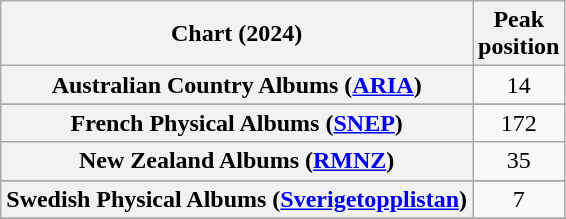<table class="wikitable sortable plainrowheaders" style="text-align:center">
<tr>
<th scope="col">Chart (2024)</th>
<th scope="col">Peak<br>position</th>
</tr>
<tr>
<th scope="row">Australian Country Albums (<a href='#'>ARIA</a>)</th>
<td>14</td>
</tr>
<tr>
</tr>
<tr>
<th scope="row">French Physical Albums (<a href='#'>SNEP</a>)</th>
<td>172</td>
</tr>
<tr>
<th scope="row">New Zealand Albums (<a href='#'>RMNZ</a>)</th>
<td>35</td>
</tr>
<tr>
</tr>
<tr>
<th scope="row">Swedish Physical Albums (<a href='#'>Sverigetopplistan</a>)</th>
<td>7</td>
</tr>
<tr>
</tr>
<tr>
</tr>
<tr>
</tr>
<tr>
</tr>
</table>
